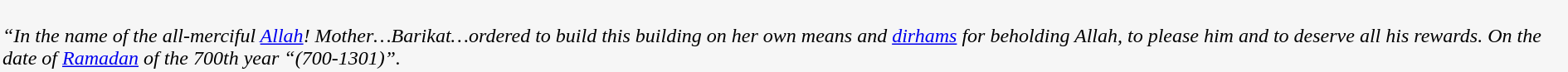<table border="0" cellpadding="2" cellspacing="2" align="center">
<tr>
<td width="50%" style="background:#f6f6f6;"><br><em>“In the name of the all-merciful <a href='#'>Allah</a>! Mother…Barikat…ordered to build this building on her own means and <a href='#'>dirhams</a> for beholding Allah, to please him and to deserve all his rewards.  On the date of <a href='#'>Ramadan</a> of the 700th year “(700-1301)”.</em></td>
</tr>
</table>
